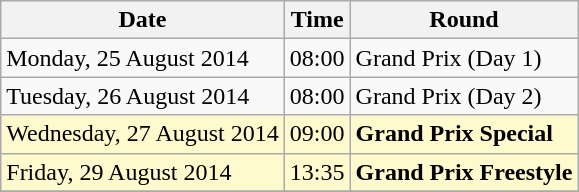<table class="wikitable">
<tr>
<th>Date</th>
<th>Time</th>
<th>Round</th>
</tr>
<tr>
<td>Monday, 25 August 2014</td>
<td>08:00</td>
<td>Grand Prix (Day 1)</td>
</tr>
<tr>
<td>Tuesday, 26 August 2014</td>
<td>08:00</td>
<td>Grand Prix (Day 2)</td>
</tr>
<tr>
<td style=background:lemonchiffon>Wednesday, 27 August 2014</td>
<td style=background:lemonchiffon>09:00</td>
<td style=background:lemonchiffon><strong>Grand Prix Special</strong></td>
</tr>
<tr>
<td style=background:lemonchiffon>Friday, 29 August 2014</td>
<td style=background:lemonchiffon>13:35</td>
<td style=background:lemonchiffon><strong>Grand Prix Freestyle</strong></td>
</tr>
<tr>
</tr>
</table>
